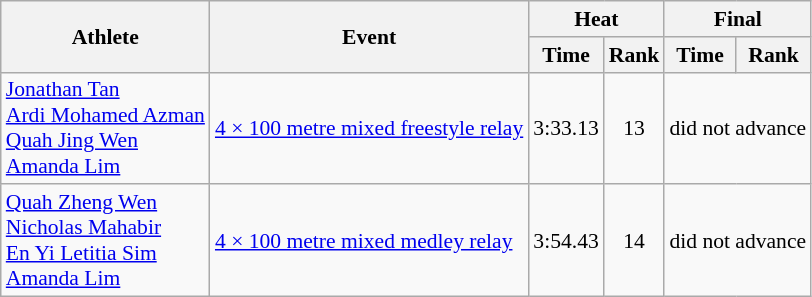<table class="wikitable" style="font-size:90%;">
<tr>
<th rowspan="2">Athlete</th>
<th rowspan="2">Event</th>
<th colspan="2">Heat</th>
<th colspan="2">Final</th>
</tr>
<tr>
<th>Time</th>
<th>Rank</th>
<th>Time</th>
<th>Rank</th>
</tr>
<tr align="center">
<td align="left"><a href='#'>Jonathan Tan</a><br><a href='#'>Ardi Mohamed Azman</a><br><a href='#'>Quah Jing Wen</a><br><a href='#'>Amanda Lim</a></td>
<td align="left"><a href='#'>4 × 100 metre mixed freestyle relay</a></td>
<td>3:33.13</td>
<td>13</td>
<td colspan=2>did not advance</td>
</tr>
<tr align="center">
<td align="left"><a href='#'>Quah Zheng Wen</a><br><a href='#'>Nicholas Mahabir</a><br><a href='#'>En Yi Letitia Sim</a><br><a href='#'>Amanda Lim</a></td>
<td align="left"><a href='#'>4 × 100 metre mixed medley relay</a></td>
<td>3:54.43</td>
<td>14</td>
<td colspan=2>did not advance</td>
</tr>
</table>
